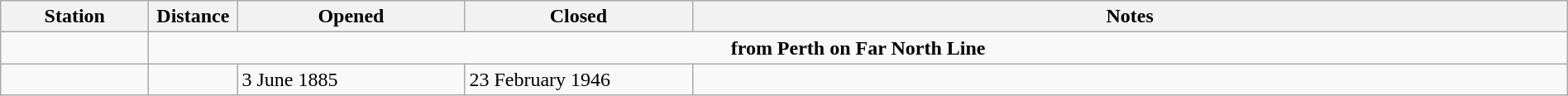<table class="wikitable" style="width:100%; margin-right:0;">
<tr>
<th scope="col" style="width:7em; text-align:center;">Station</th>
<th scope="col" style="width:4em; text-align:center;">Distance</th>
<th scope="col" style="width:11em;">Opened</th>
<th scope="col" style="width:11em;">Closed</th>
<th scope="col" class="unsortable">Notes</th>
</tr>
<tr>
<td></td>
<td colspan="4"  style="text-align:center;"><strong> from Perth on Far North Line</strong></td>
</tr>
<tr>
<td></td>
<td></td>
<td>3 June 1885</td>
<td>23 February 1946</td>
<td></td>
</tr>
</table>
